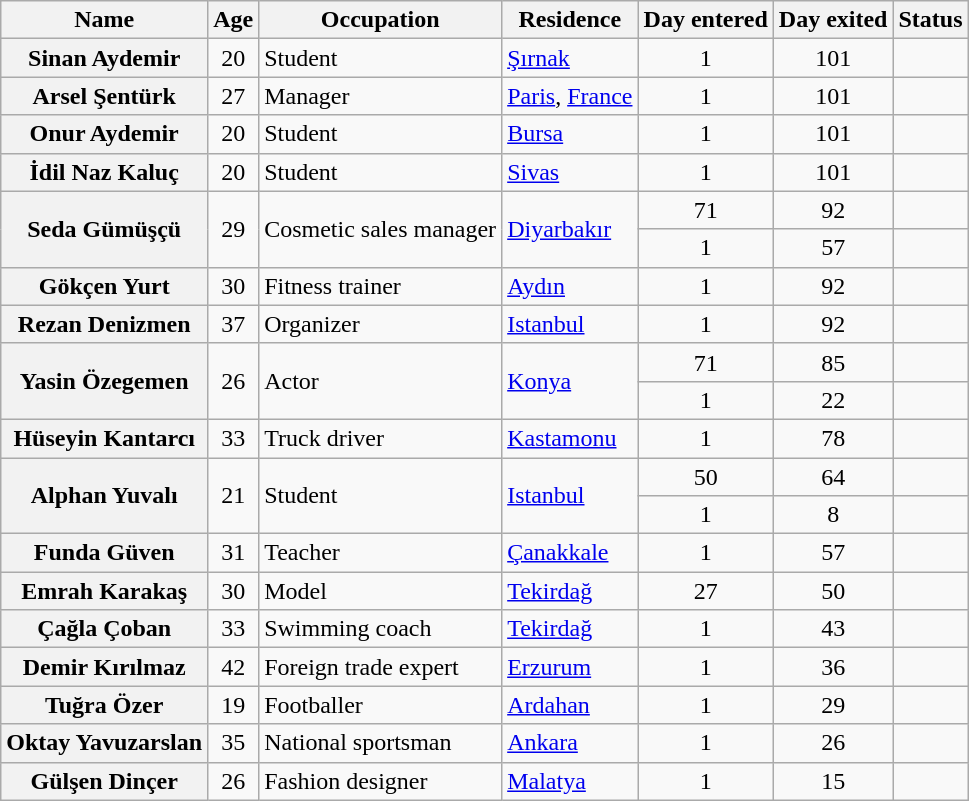<table class="wikitable sortable" style="text-align:center;">
<tr>
<th>Name</th>
<th>Age</th>
<th>Occupation</th>
<th>Residence</th>
<th>Day entered</th>
<th>Day exited</th>
<th>Status</th>
</tr>
<tr>
<th>Sinan Aydemir</th>
<td>20</td>
<td align=left>Student</td>
<td align=left><a href='#'>Şırnak</a></td>
<td>1</td>
<td>101</td>
<td></td>
</tr>
<tr>
<th>Arsel Şentürk</th>
<td>27</td>
<td align=left>Manager</td>
<td align=left><a href='#'>Paris</a>, <a href='#'>France</a></td>
<td>1</td>
<td>101</td>
<td></td>
</tr>
<tr>
<th>Onur Aydemir</th>
<td>20</td>
<td align=left>Student</td>
<td align=left><a href='#'>Bursa</a></td>
<td>1</td>
<td>101</td>
<td></td>
</tr>
<tr>
<th>İdil Naz Kaluç</th>
<td>20</td>
<td align=left>Student</td>
<td align=left><a href='#'>Sivas</a></td>
<td>1</td>
<td>101</td>
<td></td>
</tr>
<tr>
<th rowspan="2">Seda Gümüşçü</th>
<td rowspan="2">29</td>
<td rowspan="2" align=left>Cosmetic sales manager</td>
<td rowspan="2" align=left><a href='#'>Diyarbakır</a></td>
<td>71</td>
<td>92</td>
<td></td>
</tr>
<tr>
<td>1</td>
<td>57</td>
<td></td>
</tr>
<tr>
<th>Gökçen Yurt</th>
<td>30</td>
<td align=left>Fitness trainer</td>
<td align=left><a href='#'>Aydın</a></td>
<td>1</td>
<td>92</td>
<td></td>
</tr>
<tr>
<th>Rezan Denizmen</th>
<td>37</td>
<td align=left>Organizer</td>
<td align=left><a href='#'>Istanbul</a></td>
<td>1</td>
<td>92</td>
<td></td>
</tr>
<tr>
<th rowspan="2">Yasin Özegemen</th>
<td rowspan="2">26</td>
<td rowspan="2" align=left>Actor</td>
<td rowspan="2" align=left><a href='#'>Konya</a></td>
<td>71</td>
<td>85</td>
<td></td>
</tr>
<tr>
<td>1</td>
<td>22</td>
<td></td>
</tr>
<tr>
<th>Hüseyin Kantarcı</th>
<td>33</td>
<td align=left>Truck driver</td>
<td align=left><a href='#'>Kastamonu</a></td>
<td>1</td>
<td>78</td>
<td></td>
</tr>
<tr>
<th rowspan="2">Alphan Yuvalı</th>
<td rowspan="2">21</td>
<td rowspan="2" align=left>Student</td>
<td rowspan="2" align=left><a href='#'>Istanbul</a></td>
<td>50</td>
<td>64</td>
<td></td>
</tr>
<tr>
<td>1</td>
<td>8</td>
<td></td>
</tr>
<tr>
<th>Funda Güven</th>
<td>31</td>
<td align=left>Teacher</td>
<td align=left><a href='#'>Çanakkale</a></td>
<td>1</td>
<td>57</td>
<td></td>
</tr>
<tr>
<th>Emrah Karakaş</th>
<td>30</td>
<td align=left>Model</td>
<td align=left><a href='#'>Tekirdağ</a></td>
<td>27</td>
<td>50</td>
<td></td>
</tr>
<tr>
<th>Çağla Çoban</th>
<td>33</td>
<td align=left>Swimming coach</td>
<td align=left><a href='#'>Tekirdağ</a></td>
<td>1</td>
<td>43</td>
<td></td>
</tr>
<tr>
<th>Demir Kırılmaz</th>
<td>42</td>
<td align=left>Foreign trade expert</td>
<td align=left><a href='#'>Erzurum</a></td>
<td>1</td>
<td>36</td>
<td></td>
</tr>
<tr>
<th>Tuğra Özer</th>
<td>19</td>
<td align=left>Footballer</td>
<td align=left><a href='#'>Ardahan</a></td>
<td>1</td>
<td>29</td>
<td></td>
</tr>
<tr>
<th>Oktay Yavuzarslan</th>
<td>35</td>
<td align=left>National sportsman</td>
<td align=left><a href='#'>Ankara</a></td>
<td>1</td>
<td>26</td>
<td></td>
</tr>
<tr>
<th>Gülşen Dinçer</th>
<td>26</td>
<td align=left>Fashion designer</td>
<td align=left><a href='#'>Malatya</a></td>
<td>1</td>
<td>15</td>
<td></td>
</tr>
</table>
